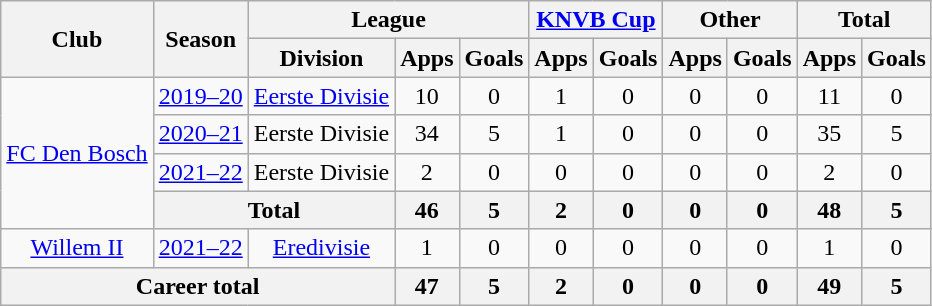<table class="wikitable" style="text-align: center">
<tr>
<th rowspan="2">Club</th>
<th rowspan="2">Season</th>
<th colspan="3">League</th>
<th colspan="2"><a href='#'>KNVB Cup</a></th>
<th colspan="2">Other</th>
<th colspan="2">Total</th>
</tr>
<tr>
<th>Division</th>
<th>Apps</th>
<th>Goals</th>
<th>Apps</th>
<th>Goals</th>
<th>Apps</th>
<th>Goals</th>
<th>Apps</th>
<th>Goals</th>
</tr>
<tr>
<td rowspan="4"><a href='#'>FC Den Bosch</a></td>
<td><a href='#'>2019–20</a></td>
<td><a href='#'>Eerste Divisie</a></td>
<td>10</td>
<td>0</td>
<td>1</td>
<td>0</td>
<td>0</td>
<td>0</td>
<td>11</td>
<td>0</td>
</tr>
<tr>
<td><a href='#'>2020–21</a></td>
<td>Eerste Divisie</td>
<td>34</td>
<td>5</td>
<td>1</td>
<td>0</td>
<td>0</td>
<td>0</td>
<td>35</td>
<td>5</td>
</tr>
<tr>
<td><a href='#'>2021–22</a></td>
<td>Eerste Divisie</td>
<td>2</td>
<td>0</td>
<td>0</td>
<td>0</td>
<td>0</td>
<td>0</td>
<td>2</td>
<td>0</td>
</tr>
<tr>
<th colspan="2">Total</th>
<th>46</th>
<th>5</th>
<th>2</th>
<th>0</th>
<th>0</th>
<th>0</th>
<th>48</th>
<th>5</th>
</tr>
<tr>
<td><a href='#'>Willem II</a></td>
<td><a href='#'>2021–22</a></td>
<td><a href='#'>Eredivisie</a></td>
<td>1</td>
<td>0</td>
<td>0</td>
<td>0</td>
<td>0</td>
<td>0</td>
<td>1</td>
<td>0</td>
</tr>
<tr>
<th colspan="3">Career total</th>
<th>47</th>
<th>5</th>
<th>2</th>
<th>0</th>
<th>0</th>
<th>0</th>
<th>49</th>
<th>5</th>
</tr>
</table>
